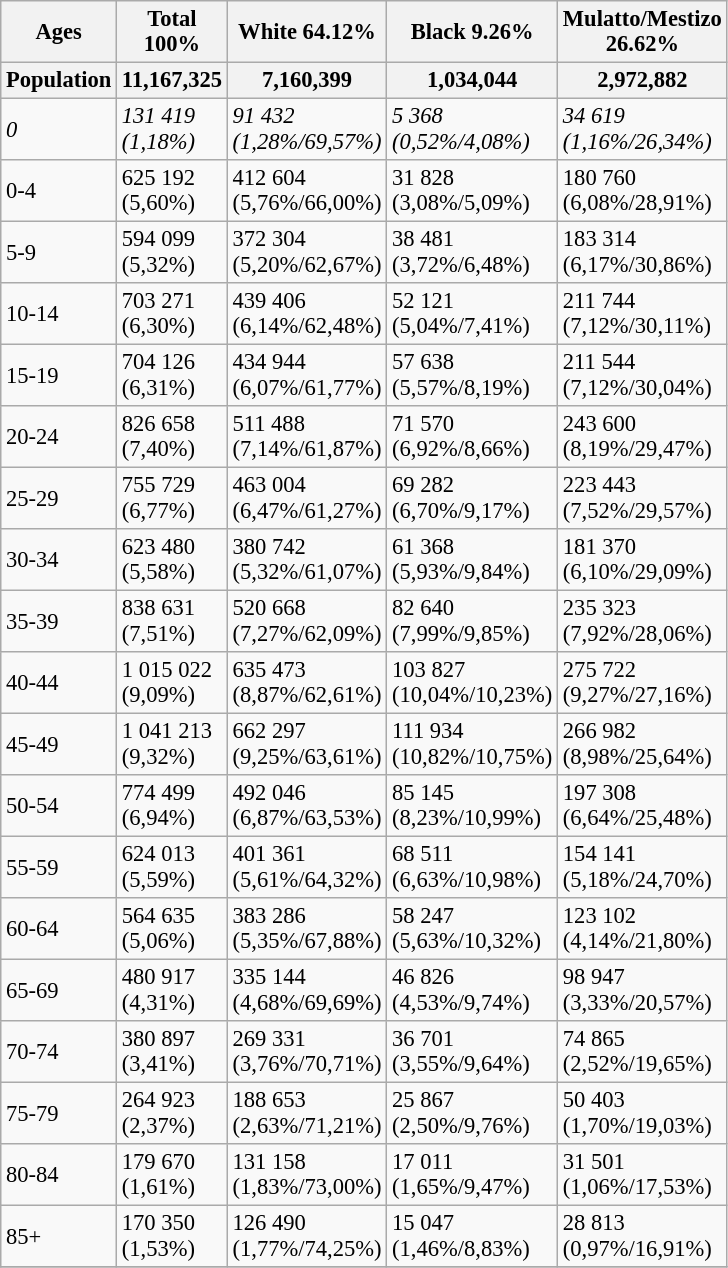<table class="sort wikitable" style="font-size: 94%">
<tr>
<th width="50pt">Ages</th>
<th width="50pt">Total<br>100%</th>
<th width="50pt">White 64.12% <br></th>
<th width="50pt">Black 9.26% <br></th>
<th width="50pt">Mulatto/Mestizo 26.62% <br></th>
</tr>
<tr>
<th>Population</th>
<th>11,167,325</th>
<th>7,160,399</th>
<th>1,034,044</th>
<th>2,972,882</th>
</tr>
<tr>
<td><em>0</em></td>
<td><em>131 419 (1,18%)</em></td>
<td><em>91 432 (1,28%/69,57%)</em></td>
<td><em>5 368 (0,52%/4,08%)</em></td>
<td><em>34 619 (1,16%/26,34%)</em></td>
</tr>
<tr>
<td>0-4</td>
<td>625 192 (5,60%)</td>
<td>412 604 (5,76%/66,00%)</td>
<td>31 828 (3,08%/5,09%)</td>
<td>180 760 (6,08%/28,91%)</td>
</tr>
<tr>
<td>5-9</td>
<td>594 099 (5,32%)</td>
<td>372 304 (5,20%/62,67%)</td>
<td>38 481 (3,72%/6,48%)</td>
<td>183 314 (6,17%/30,86%)</td>
</tr>
<tr>
<td>10-14</td>
<td>703 271 (6,30%)</td>
<td>439 406 (6,14%/62,48%)</td>
<td>52 121 (5,04%/7,41%)</td>
<td>211 744 (7,12%/30,11%)</td>
</tr>
<tr>
<td>15-19</td>
<td>704 126 (6,31%)</td>
<td>434 944 (6,07%/61,77%)</td>
<td>57 638 (5,57%/8,19%)</td>
<td>211 544 (7,12%/30,04%)</td>
</tr>
<tr>
<td>20-24</td>
<td>826 658 (7,40%)</td>
<td>511 488 (7,14%/61,87%)</td>
<td>71 570 (6,92%/8,66%)</td>
<td>243 600 (8,19%/29,47%)</td>
</tr>
<tr>
<td>25-29</td>
<td>755 729 (6,77%)</td>
<td>463 004 (6,47%/61,27%)</td>
<td>69 282 (6,70%/9,17%)</td>
<td>223 443 (7,52%/29,57%)</td>
</tr>
<tr>
<td>30-34</td>
<td>623 480 (5,58%)</td>
<td>380 742 (5,32%/61,07%)</td>
<td>61 368 (5,93%/9,84%)</td>
<td>181 370 (6,10%/29,09%)</td>
</tr>
<tr>
<td>35-39</td>
<td>838 631 (7,51%)</td>
<td>520 668 (7,27%/62,09%)</td>
<td>82 640 (7,99%/9,85%)</td>
<td>235 323 (7,92%/28,06%)</td>
</tr>
<tr>
<td>40-44</td>
<td>1 015 022 (9,09%)</td>
<td>635 473 (8,87%/62,61%)</td>
<td>103 827 (10,04%/10,23%)</td>
<td>275 722 (9,27%/27,16%)</td>
</tr>
<tr>
<td>45-49</td>
<td>1 041 213 (9,32%)</td>
<td>662 297 (9,25%/63,61%)</td>
<td>111 934 (10,82%/10,75%)</td>
<td>266 982 (8,98%/25,64%)</td>
</tr>
<tr>
<td>50-54</td>
<td>774 499 (6,94%)</td>
<td>492 046 (6,87%/63,53%)</td>
<td>85 145 (8,23%/10,99%)</td>
<td>197 308 (6,64%/25,48%)</td>
</tr>
<tr>
<td>55-59</td>
<td>624 013 (5,59%)</td>
<td>401 361 (5,61%/64,32%)</td>
<td>68 511 (6,63%/10,98%)</td>
<td>154 141 (5,18%/24,70%)</td>
</tr>
<tr>
<td>60-64</td>
<td>564 635 (5,06%)</td>
<td>383 286 (5,35%/67,88%)</td>
<td>58 247 (5,63%/10,32%)</td>
<td>123 102 (4,14%/21,80%)</td>
</tr>
<tr>
<td>65-69</td>
<td>480 917 (4,31%)</td>
<td>335 144 (4,68%/69,69%)</td>
<td>46 826 (4,53%/9,74%)</td>
<td>98 947 (3,33%/20,57%)</td>
</tr>
<tr>
<td>70-74</td>
<td>380 897 (3,41%)</td>
<td>269 331 (3,76%/70,71%)</td>
<td>36 701 (3,55%/9,64%)</td>
<td>74 865 (2,52%/19,65%)</td>
</tr>
<tr>
<td>75-79</td>
<td>264 923 (2,37%)</td>
<td>188 653 (2,63%/71,21%)</td>
<td>25 867 (2,50%/9,76%)</td>
<td>50 403 (1,70%/19,03%)</td>
</tr>
<tr>
<td>80-84</td>
<td>179 670 (1,61%)</td>
<td>131 158 (1,83%/73,00%)</td>
<td>17 011 (1,65%/9,47%)</td>
<td>31 501 (1,06%/17,53%)</td>
</tr>
<tr>
<td>85+</td>
<td>170 350 (1,53%)</td>
<td>126 490 (1,77%/74,25%)</td>
<td>15 047 (1,46%/8,83%)</td>
<td>28 813 (0,97%/16,91%)</td>
</tr>
<tr>
</tr>
</table>
